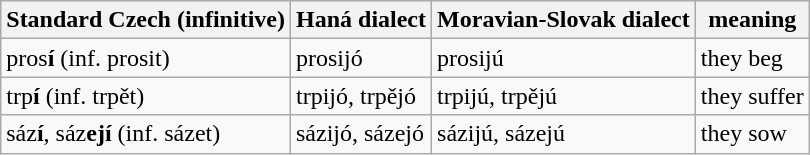<table class="wikitable">
<tr>
<th>Standard Czech (infinitive)</th>
<th>Haná dialect</th>
<th>Moravian-Slovak dialect</th>
<th>meaning</th>
</tr>
<tr>
<td>pros<strong>í</strong> (inf. prosit)</td>
<td>prosijó</td>
<td>prosijú</td>
<td>they beg</td>
</tr>
<tr>
<td>trp<strong>í</strong> (inf. trpět)</td>
<td>trpijó, trpějó</td>
<td>trpijú, trpějú</td>
<td>they suffer</td>
</tr>
<tr>
<td>sáz<strong>í</strong>, sáz<strong>ejí</strong> (inf. sázet)</td>
<td>sázijó, sázejó</td>
<td>sázijú, sázejú</td>
<td>they sow</td>
</tr>
</table>
